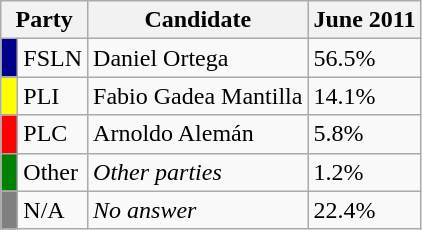<table class="wikitable">
<tr>
<th colspan=2>Party</th>
<th>Candidate</th>
<th>June 2011</th>
</tr>
<tr>
<td style="background:darkblue;"> </td>
<td>FSLN</td>
<td>Daniel Ortega</td>
<td>56.5%</td>
</tr>
<tr>
<td style="background:yellow;"> </td>
<td>PLI</td>
<td>Fabio Gadea Mantilla</td>
<td>14.1%</td>
</tr>
<tr>
<td bgcolor=red> </td>
<td>PLC</td>
<td>Arnoldo Alemán</td>
<td>5.8%</td>
</tr>
<tr>
<td bgcolor=green> </td>
<td>Other</td>
<td><em>Other parties</em></td>
<td>1.2%</td>
</tr>
<tr>
<td bgcolor=gray> </td>
<td>N/A</td>
<td><em>No answer</em></td>
<td>22.4%</td>
</tr>
</table>
